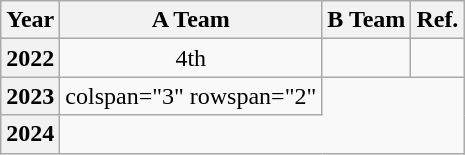<table class="wikitable" style="text-align: center;">
<tr>
<th>Year</th>
<th>A Team</th>
<th>B Team</th>
<th>Ref.</th>
</tr>
<tr>
<th>2022</th>
<td>4th</td>
<td></td>
<td></td>
</tr>
<tr>
<th>2023</th>
<td>colspan="3" rowspan="2"</td>
</tr>
<tr>
<th>2024</th>
</tr>
</table>
